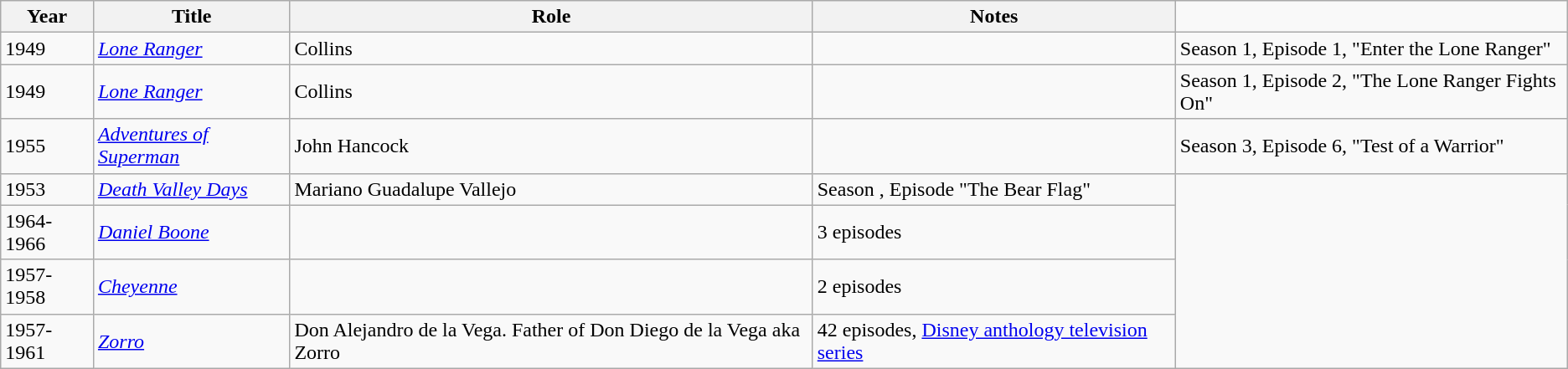<table class="wikitable plainrowheaders sortable">
<tr>
<th scope="col">Year</th>
<th scope="col">Title</th>
<th scope="col">Role</th>
<th scope="col" class="unsortable">Notes</th>
</tr>
<tr>
<td>1949</td>
<td><em><a href='#'>Lone Ranger</a></em></td>
<td>Collins</td>
<td></td>
<td>Season 1, Episode 1,  "Enter the Lone Ranger"</td>
</tr>
<tr>
<td>1949</td>
<td><em><a href='#'>Lone Ranger</a></em></td>
<td>Collins</td>
<td></td>
<td>Season 1, Episode 2, "The Lone Ranger Fights On"</td>
</tr>
<tr>
<td>1955</td>
<td><em><a href='#'>Adventures of Superman</a></em></td>
<td>John Hancock</td>
<td></td>
<td>Season 3, Episode 6,  "Test of a Warrior"</td>
</tr>
<tr>
<td>1953</td>
<td><em><a href='#'>Death Valley Days</a></em></td>
<td>Mariano Guadalupe Vallejo</td>
<td>Season , Episode  "The Bear Flag"</td>
</tr>
<tr>
<td>1964-1966</td>
<td><em><a href='#'>Daniel Boone</a></em></td>
<td></td>
<td>3 episodes</td>
</tr>
<tr>
<td>1957-1958</td>
<td><em><a href='#'>Cheyenne</a></em></td>
<td></td>
<td>2 episodes</td>
</tr>
<tr>
<td>1957-1961</td>
<td><em><a href='#'>Zorro</a></em></td>
<td>Don Alejandro de la Vega. Father of Don Diego de la Vega aka Zorro</td>
<td>42 episodes, <a href='#'>Disney anthology television series</a></td>
</tr>
</table>
